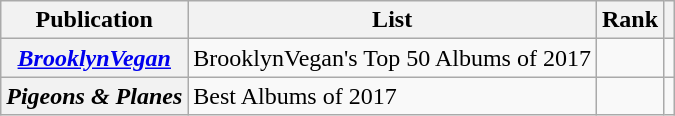<table class="wikitable sortable plainrowheaders">
<tr>
<th>Publication</th>
<th>List</th>
<th>Rank</th>
<th class="unsortable"></th>
</tr>
<tr>
<th scope="row"><em><a href='#'>BrooklynVegan</a></em></th>
<td>BrooklynVegan's Top 50 Albums of 2017</td>
<td></td>
<td></td>
</tr>
<tr>
<th scope="row"><em>Pigeons & Planes</em></th>
<td>Best Albums of 2017</td>
<td></td>
<td></td>
</tr>
</table>
